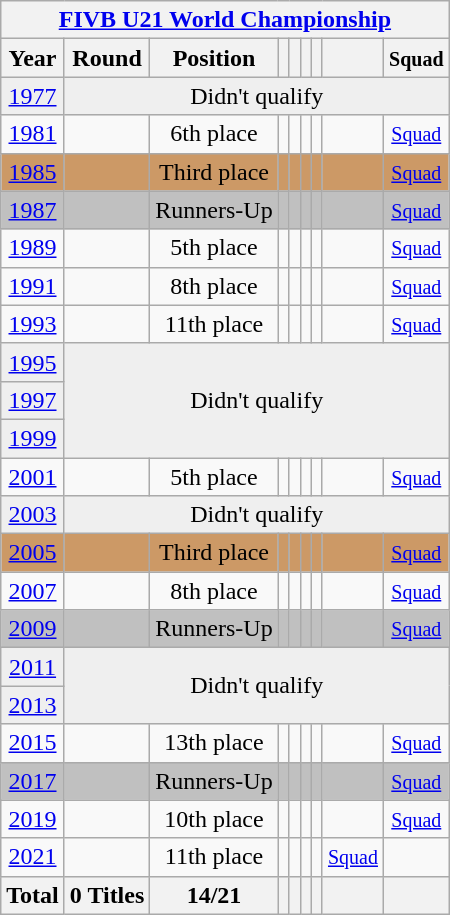<table class="wikitable" style="text-align: center;">
<tr>
<th colspan=9><a href='#'>FIVB U21 World Championship</a></th>
</tr>
<tr>
<th>Year</th>
<th>Round</th>
<th>Position</th>
<th></th>
<th></th>
<th></th>
<th></th>
<th></th>
<th><small>Squad</small></th>
</tr>
<tr bgcolor="efefef">
<td> <a href='#'>1977</a></td>
<td colspan=9>Didn't qualify</td>
</tr>
<tr>
<td> <a href='#'>1981</a></td>
<td></td>
<td>6th place</td>
<td></td>
<td></td>
<td></td>
<td></td>
<td></td>
<td><small><a href='#'>Squad</a></small></td>
</tr>
<tr bgcolor=cc9966>
<td> <a href='#'>1985</a></td>
<td></td>
<td>Third place</td>
<td></td>
<td></td>
<td></td>
<td></td>
<td></td>
<td><small><a href='#'>Squad</a></small></td>
</tr>
<tr bgcolor=silver>
<td> <a href='#'>1987</a></td>
<td></td>
<td>Runners-Up</td>
<td></td>
<td></td>
<td></td>
<td></td>
<td></td>
<td><small><a href='#'>Squad</a></small></td>
</tr>
<tr>
<td> <a href='#'>1989</a></td>
<td></td>
<td>5th place</td>
<td></td>
<td></td>
<td></td>
<td></td>
<td></td>
<td><small><a href='#'>Squad</a></small></td>
</tr>
<tr>
<td> <a href='#'>1991</a></td>
<td></td>
<td>8th place</td>
<td></td>
<td></td>
<td></td>
<td></td>
<td></td>
<td><small><a href='#'>Squad</a></small></td>
</tr>
<tr>
<td> <a href='#'>1993</a></td>
<td></td>
<td>11th place</td>
<td></td>
<td></td>
<td></td>
<td></td>
<td></td>
<td><small><a href='#'>Squad</a></small></td>
</tr>
<tr bgcolor="efefef">
<td> <a href='#'>1995</a></td>
<td colspan=9 rowspan=3>Didn't qualify</td>
</tr>
<tr bgcolor="efefef">
<td> <a href='#'>1997</a></td>
</tr>
<tr bgcolor="efefef">
<td> <a href='#'>1999</a></td>
</tr>
<tr>
<td> <a href='#'>2001</a></td>
<td></td>
<td>5th place</td>
<td></td>
<td></td>
<td></td>
<td></td>
<td></td>
<td><small><a href='#'>Squad</a></small></td>
</tr>
<tr bgcolor="efefef">
<td> <a href='#'>2003</a></td>
<td colspan=9>Didn't qualify</td>
</tr>
<tr bgcolor=cc9966>
<td> <a href='#'>2005</a></td>
<td></td>
<td>Third place</td>
<td></td>
<td></td>
<td></td>
<td></td>
<td></td>
<td><small><a href='#'>Squad</a></small></td>
</tr>
<tr>
<td> <a href='#'>2007</a></td>
<td></td>
<td>8th place</td>
<td></td>
<td></td>
<td></td>
<td></td>
<td></td>
<td><small><a href='#'>Squad</a></small></td>
</tr>
<tr bgcolor=silver>
<td> <a href='#'>2009</a></td>
<td></td>
<td>Runners-Up</td>
<td></td>
<td></td>
<td></td>
<td></td>
<td></td>
<td><small><a href='#'>Squad</a></small></td>
</tr>
<tr bgcolor="efefef">
<td> <a href='#'>2011</a></td>
<td colspan=9 rowspan=2>Didn't qualify</td>
</tr>
<tr bgcolor="efefef">
<td> <a href='#'>2013</a></td>
</tr>
<tr>
<td> <a href='#'>2015</a></td>
<td></td>
<td>13th place</td>
<td></td>
<td></td>
<td></td>
<td></td>
<td></td>
<td><small><a href='#'>Squad</a></small></td>
</tr>
<tr bgcolor=silver>
<td> <a href='#'>2017</a></td>
<td></td>
<td>Runners-Up</td>
<td></td>
<td></td>
<td></td>
<td></td>
<td></td>
<td><small> <a href='#'>Squad</a></small></td>
</tr>
<tr>
<td> <a href='#'>2019</a></td>
<td></td>
<td>10th place</td>
<td></td>
<td></td>
<td></td>
<td></td>
<td></td>
<td><small> <a href='#'>Squad</a></small></td>
</tr>
<tr>
<td>  <a href='#'>2021</a></td>
<td></td>
<td>11th place</td>
<td></td>
<td></td>
<td></td>
<td></td>
<td><small> <a href='#'>Squad</a></small></td>
</tr>
<tr>
<th>Total</th>
<th>0 Titles</th>
<th>14/21</th>
<th></th>
<th></th>
<th></th>
<th></th>
<th></th>
<th></th>
</tr>
</table>
